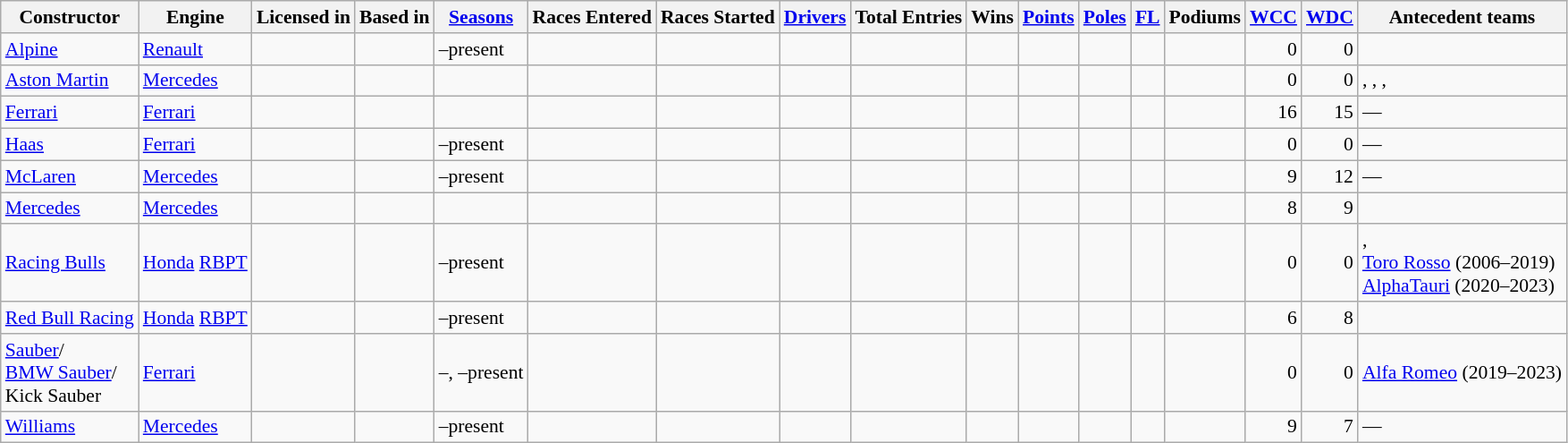<table class="wikitable sortable" style="text-align:right;font-size:90%">
<tr>
<th>Constructor</th>
<th>Engine</th>
<th>Licensed in</th>
<th>Based in</th>
<th><a href='#'>Seasons</a></th>
<th>Races Entered</th>
<th>Races Started</th>
<th><a href='#'>Drivers</a></th>
<th>Total Entries</th>
<th>Wins</th>
<th><a href='#'>Points</a></th>
<th><a href='#'>Poles</a></th>
<th><a href='#'>FL</a></th>
<th>Podiums</th>
<th><a href='#'>WCC</a></th>
<th><a href='#'>WDC</a></th>
<th class="unsortable">Antecedent teams</th>
</tr>
<tr>
<td align="left"><a href='#'>Alpine</a></td>
<td align="left"><a href='#'>Renault</a></td>
<td align="left"></td>
<td align="left"></td>
<td align="left">–present</td>
<td></td>
<td></td>
<td></td>
<td></td>
<td></td>
<td></td>
<td></td>
<td></td>
<td></td>
<td>0</td>
<td>0</td>
<td align="left">   </td>
</tr>
<tr>
<td align="left"><a href='#'>Aston Martin</a></td>
<td align="left"><a href='#'>Mercedes</a></td>
<td align="left"></td>
<td align="left"></td>
<td align="left"></td>
<td></td>
<td></td>
<td></td>
<td></td>
<td></td>
<td></td>
<td></td>
<td></td>
<td></td>
<td>0</td>
<td>0</td>
<td align="left">  , , , </td>
</tr>
<tr>
<td align="left"><a href='#'>Ferrari</a></td>
<td align="left"><a href='#'>Ferrari</a></td>
<td align="left"></td>
<td align="left"></td>
<td align="left"></td>
<td></td>
<td></td>
<td></td>
<td></td>
<td></td>
<td></td>
<td></td>
<td></td>
<td></td>
<td>16</td>
<td>15</td>
<td align="left">—</td>
</tr>
<tr>
<td align="left"><a href='#'>Haas</a></td>
<td align="left"><a href='#'>Ferrari</a></td>
<td align="left"></td>
<td align="left"><br></td>
<td align="left">–present</td>
<td></td>
<td></td>
<td></td>
<td></td>
<td></td>
<td></td>
<td></td>
<td></td>
<td></td>
<td>0</td>
<td>0</td>
<td align="left">—</td>
</tr>
<tr>
<td align="left"><a href='#'>McLaren</a></td>
<td align="left"><a href='#'>Mercedes</a></td>
<td align="left"></td>
<td align="left"></td>
<td align="left">–present</td>
<td></td>
<td></td>
<td></td>
<td></td>
<td></td>
<td></td>
<td></td>
<td></td>
<td></td>
<td>9</td>
<td>12</td>
<td align="left">—</td>
</tr>
<tr>
<td align="left"><a href='#'>Mercedes</a></td>
<td align="left"><a href='#'>Mercedes</a></td>
<td align="left"></td>
<td align="left"></td>
<td align="left"></td>
<td></td>
<td></td>
<td></td>
<td></td>
<td></td>
<td></td>
<td></td>
<td></td>
<td></td>
<td>8</td>
<td>9</td>
<td align="left">   </td>
</tr>
<tr>
<td align="left"><a href='#'>Racing Bulls</a></td>
<td align="left"><a href='#'>Honda</a> <a href='#'>RBPT</a></td>
<td align="left"></td>
<td align="left"></td>
<td align="left">–present</td>
<td></td>
<td></td>
<td></td>
<td></td>
<td></td>
<td></td>
<td></td>
<td></td>
<td></td>
<td>0</td>
<td>0</td>
<td align="left">,<br> <a href='#'>Toro Rosso</a> (2006–2019)<br> <a href='#'>AlphaTauri</a> (2020–2023)</td>
</tr>
<tr>
<td align="left"><a href='#'>Red Bull Racing</a></td>
<td align="left"><a href='#'>Honda</a> <a href='#'>RBPT</a></td>
<td align="left"></td>
<td align="left"></td>
<td align="left">–present</td>
<td></td>
<td></td>
<td></td>
<td></td>
<td></td>
<td></td>
<td></td>
<td></td>
<td></td>
<td>6</td>
<td>8</td>
<td align="left"> </td>
</tr>
<tr>
<td align="left"><a href='#'>Sauber</a>/<br><a href='#'>BMW Sauber</a>/<br>Kick Sauber</td>
<td align="left"><a href='#'>Ferrari</a></td>
<td align="left"></td>
<td align="left"></td>
<td align="left">–, –present</td>
<td></td>
<td></td>
<td></td>
<td></td>
<td></td>
<td></td>
<td></td>
<td></td>
<td></td>
<td>0</td>
<td>0</td>
<td align="left"> <a href='#'>Alfa Romeo</a> (2019–2023)</td>
</tr>
<tr>
<td align="left"><a href='#'>Williams</a></td>
<td align="left"><a href='#'>Mercedes</a></td>
<td align="left"></td>
<td align="left"></td>
<td align="left">–present</td>
<td></td>
<td></td>
<td></td>
<td></td>
<td></td>
<td></td>
<td></td>
<td></td>
<td></td>
<td>9</td>
<td>7</td>
<td align="left">—</td>
</tr>
</table>
